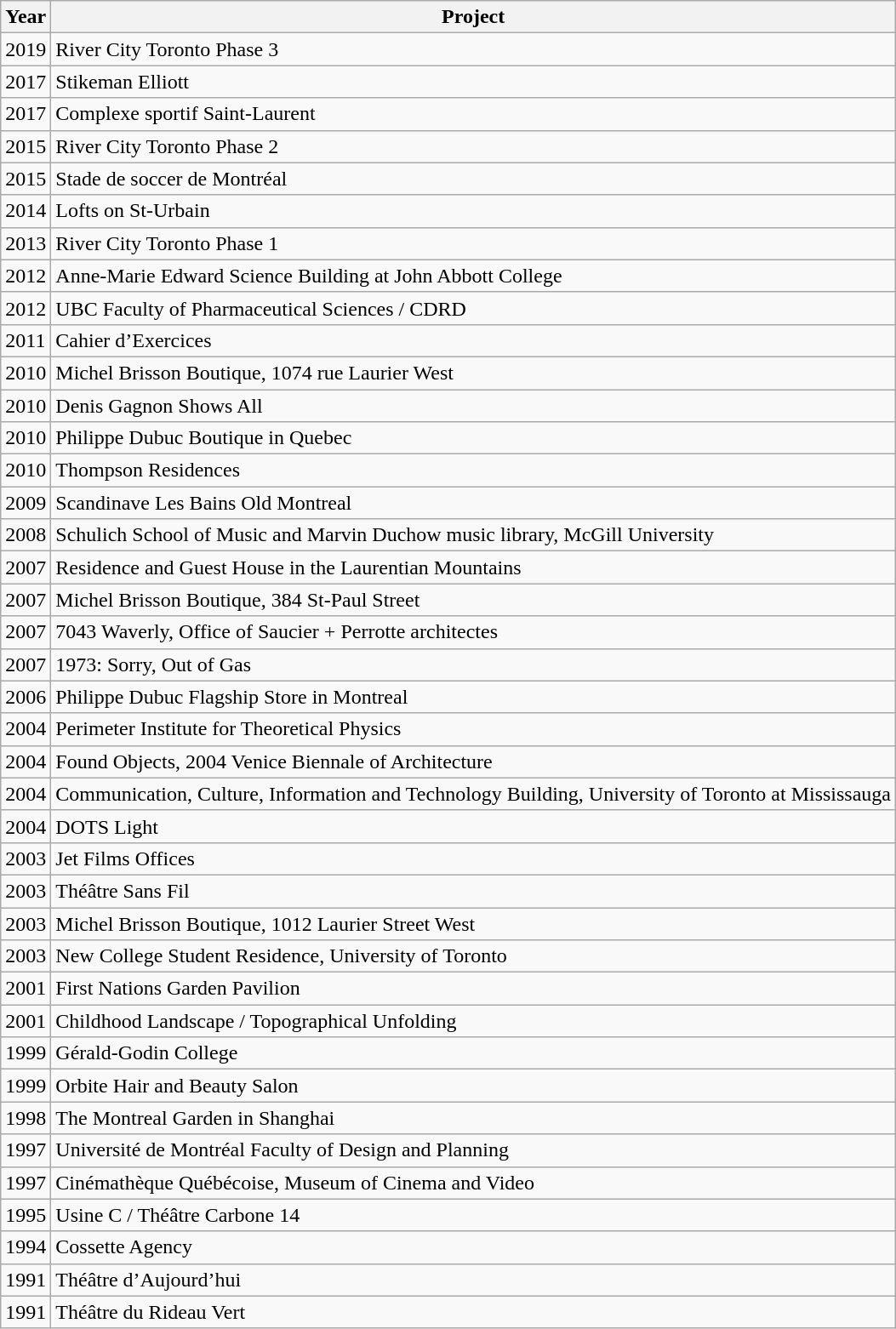<table class="wikitable sortable">
<tr>
<th>Year</th>
<th>Project</th>
</tr>
<tr>
<td>2019</td>
<td>River City Toronto Phase 3</td>
</tr>
<tr>
<td>2017</td>
<td>Stikeman Elliott</td>
</tr>
<tr>
<td>2017</td>
<td>Complexe sportif Saint-Laurent</td>
</tr>
<tr>
<td>2015</td>
<td>River City Toronto Phase 2</td>
</tr>
<tr>
<td>2015</td>
<td>Stade de soccer de Montréal</td>
</tr>
<tr>
<td>2014</td>
<td>Lofts on St-Urbain</td>
</tr>
<tr>
<td>2013</td>
<td>River City Toronto Phase 1</td>
</tr>
<tr>
<td>2012</td>
<td>Anne-Marie Edward Science Building at John Abbott College</td>
</tr>
<tr>
<td>2012</td>
<td>UBC Faculty of Pharmaceutical Sciences / CDRD</td>
</tr>
<tr>
<td>2011</td>
<td>Cahier d’Exercices</td>
</tr>
<tr>
<td>2010</td>
<td>Michel Brisson Boutique, 1074 rue Laurier West</td>
</tr>
<tr>
<td>2010</td>
<td>Denis Gagnon Shows All</td>
</tr>
<tr>
<td>2010</td>
<td>Philippe Dubuc Boutique in Quebec</td>
</tr>
<tr>
<td>2010</td>
<td>Thompson Residences</td>
</tr>
<tr>
<td>2009</td>
<td>Scandinave Les Bains Old Montreal</td>
</tr>
<tr>
<td>2008</td>
<td>Schulich School of Music and Marvin Duchow music library, McGill University</td>
</tr>
<tr>
<td>2007</td>
<td>Residence and Guest House in the Laurentian Mountains</td>
</tr>
<tr>
<td>2007</td>
<td>Michel Brisson Boutique, 384 St-Paul Street</td>
</tr>
<tr>
<td>2007</td>
<td>7043 Waverly, Office of Saucier + Perrotte architectes</td>
</tr>
<tr>
<td>2007</td>
<td>1973: Sorry, Out of Gas</td>
</tr>
<tr>
<td>2006</td>
<td>Philippe Dubuc Flagship Store in Montreal</td>
</tr>
<tr>
<td>2004</td>
<td>Perimeter Institute for Theoretical Physics</td>
</tr>
<tr>
<td>2004</td>
<td>Found Objects, 2004 Venice Biennale of Architecture</td>
</tr>
<tr>
<td>2004</td>
<td>Communication, Culture, Information and Technology Building, University of Toronto at Mississauga</td>
</tr>
<tr>
<td>2004</td>
<td>DOTS Light</td>
</tr>
<tr>
<td>2003</td>
<td>Jet Films Offices</td>
</tr>
<tr>
<td>2003</td>
<td>Théâtre Sans Fil</td>
</tr>
<tr>
<td>2003</td>
<td>Michel Brisson Boutique, 1012 Laurier Street West</td>
</tr>
<tr>
<td>2003</td>
<td>New College Student Residence, University of Toronto</td>
</tr>
<tr>
<td>2001</td>
<td>First Nations Garden Pavilion</td>
</tr>
<tr>
<td>2001</td>
<td>Childhood Landscape / Topographical Unfolding</td>
</tr>
<tr>
<td>1999</td>
<td>Gérald-Godin College</td>
</tr>
<tr>
<td>1999</td>
<td>Orbite Hair and Beauty Salon</td>
</tr>
<tr>
<td>1998</td>
<td>The Montreal Garden in Shanghai</td>
</tr>
<tr>
<td>1997</td>
<td>Université de Montréal Faculty of Design and Planning</td>
</tr>
<tr>
<td>1997</td>
<td>Cinémathèque Québécoise, Museum of Cinema and Video</td>
</tr>
<tr>
<td>1995</td>
<td>Usine C / Théâtre Carbone 14</td>
</tr>
<tr>
<td>1994</td>
<td>Cossette Agency</td>
</tr>
<tr>
<td>1991</td>
<td>Théâtre d’Aujourd’hui</td>
</tr>
<tr>
<td>1991</td>
<td>Théâtre du Rideau Vert</td>
</tr>
</table>
